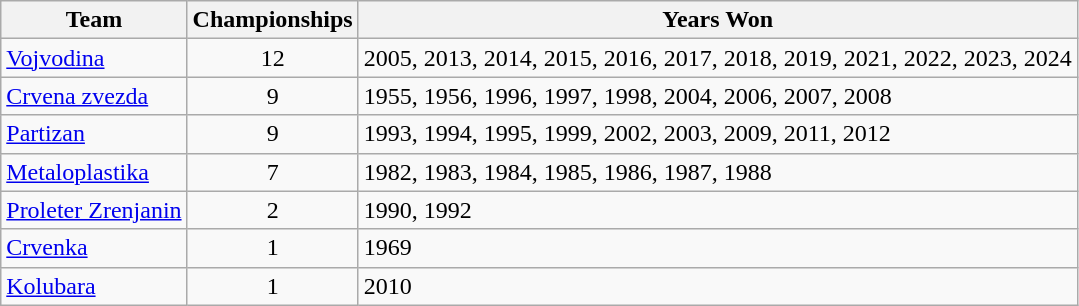<table class="wikitable">
<tr>
<th>Team</th>
<th>Championships</th>
<th>Years Won</th>
</tr>
<tr>
<td><a href='#'>Vojvodina</a></td>
<td align=center>12</td>
<td>2005, 2013, 2014, 2015, 2016, 2017, 2018, 2019, 2021, 2022, 2023, 2024</td>
</tr>
<tr>
<td><a href='#'>Crvena zvezda</a></td>
<td align=center>9</td>
<td>1955, 1956, 1996, 1997, 1998, 2004, 2006, 2007, 2008</td>
</tr>
<tr>
<td><a href='#'>Partizan</a></td>
<td align=center>9</td>
<td>1993, 1994, 1995, 1999, 2002, 2003, 2009, 2011, 2012</td>
</tr>
<tr>
<td><a href='#'>Metaloplastika</a></td>
<td align=center>7</td>
<td>1982, 1983, 1984, 1985, 1986, 1987, 1988</td>
</tr>
<tr>
<td><a href='#'>Proleter Zrenjanin</a></td>
<td align=center>2</td>
<td>1990, 1992</td>
</tr>
<tr>
<td><a href='#'>Crvenka</a></td>
<td align=center>1</td>
<td>1969</td>
</tr>
<tr>
<td><a href='#'>Kolubara</a></td>
<td align=center>1</td>
<td>2010</td>
</tr>
</table>
